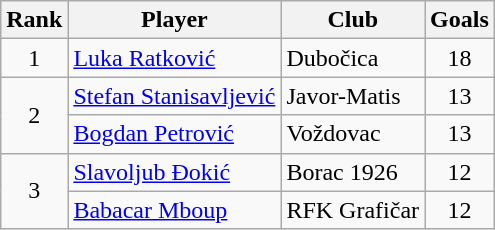<table class="wikitable">
<tr>
<th>Rank</th>
<th>Player</th>
<th>Club</th>
<th align=center>Goals</th>
</tr>
<tr>
<td style="text-align:center">1</td>
<td> <a href='#'>Luka Ratković</a></td>
<td>Dubočica</td>
<td style="text-align:center">18</td>
</tr>
<tr>
<td style="text-align:center"rowspan=2>2</td>
<td> <a href='#'>Stefan Stanisavljević</a></td>
<td>Javor-Matis</td>
<td style="text-align:center">13</td>
</tr>
<tr>
<td> <a href='#'>Bogdan Petrović</a></td>
<td>Voždovac</td>
<td style="text-align:center">13</td>
</tr>
<tr>
<td style="text-align:center"rowspan=2>3</td>
<td> <a href='#'>Slavoljub Đokić</a></td>
<td>Borac 1926</td>
<td style="text-align:center">12</td>
</tr>
<tr>
<td> <a href='#'>Babacar Mboup</a></td>
<td>RFK Grafičar</td>
<td style="text-align:center">12</td>
</tr>
</table>
